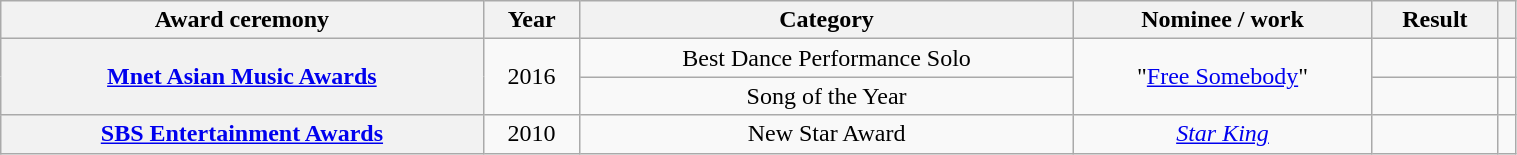<table class="wikitable plainrowheaders sortable" style="text-align:center; width: 80%">
<tr>
<th scope="col">Award ceremony</th>
<th scope="col">Year</th>
<th scope="col">Category</th>
<th scope="col">Nominee / work</th>
<th scope="col">Result</th>
<th scope="col" class="unsortable"></th>
</tr>
<tr>
<th scope="row" rowspan="2"><a href='#'>Mnet Asian Music Awards</a></th>
<td rowspan="2">2016</td>
<td>Best Dance Performance Solo</td>
<td rowspan="2">"<a href='#'>Free Somebody</a>"</td>
<td></td>
<td></td>
</tr>
<tr>
<td>Song of the Year</td>
<td></td>
<td></td>
</tr>
<tr>
<th scope="row"><a href='#'>SBS Entertainment Awards</a></th>
<td>2010</td>
<td>New Star Award</td>
<td><em><a href='#'>Star King</a></em></td>
<td></td>
<td></td>
</tr>
</table>
